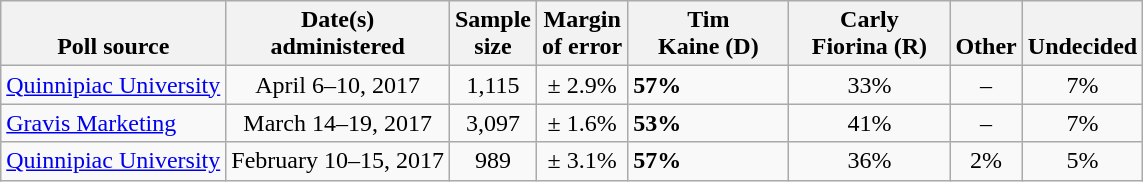<table class="wikitable">
<tr valign=bottom>
<th>Poll source</th>
<th>Date(s)<br>administered</th>
<th>Sample<br>size</th>
<th>Margin<br>of error</th>
<th style="width:100px;">Tim<br>Kaine (D)</th>
<th style="width:100px;">Carly<br>Fiorina (R)</th>
<th>Other</th>
<th>Undecided</th>
</tr>
<tr>
<td><a href='#'>Quinnipiac University</a></td>
<td align=center>April 6–10, 2017</td>
<td align=center>1,115</td>
<td align=center>± 2.9%</td>
<td><strong>57%</strong></td>
<td align=center>33%</td>
<td align=center>–</td>
<td align=center>7%</td>
</tr>
<tr>
<td><a href='#'>Gravis Marketing</a></td>
<td align=center>March 14–19, 2017</td>
<td align=center>3,097</td>
<td align=center>± 1.6%</td>
<td><strong>53%</strong></td>
<td align=center>41%</td>
<td align=center>–</td>
<td align=center>7%</td>
</tr>
<tr>
<td><a href='#'>Quinnipiac University</a></td>
<td align=center>February 10–15, 2017</td>
<td align=center>989</td>
<td align=center>± 3.1%</td>
<td><strong>57%</strong></td>
<td align=center>36%</td>
<td align=center>2%</td>
<td align=center>5%</td>
</tr>
</table>
